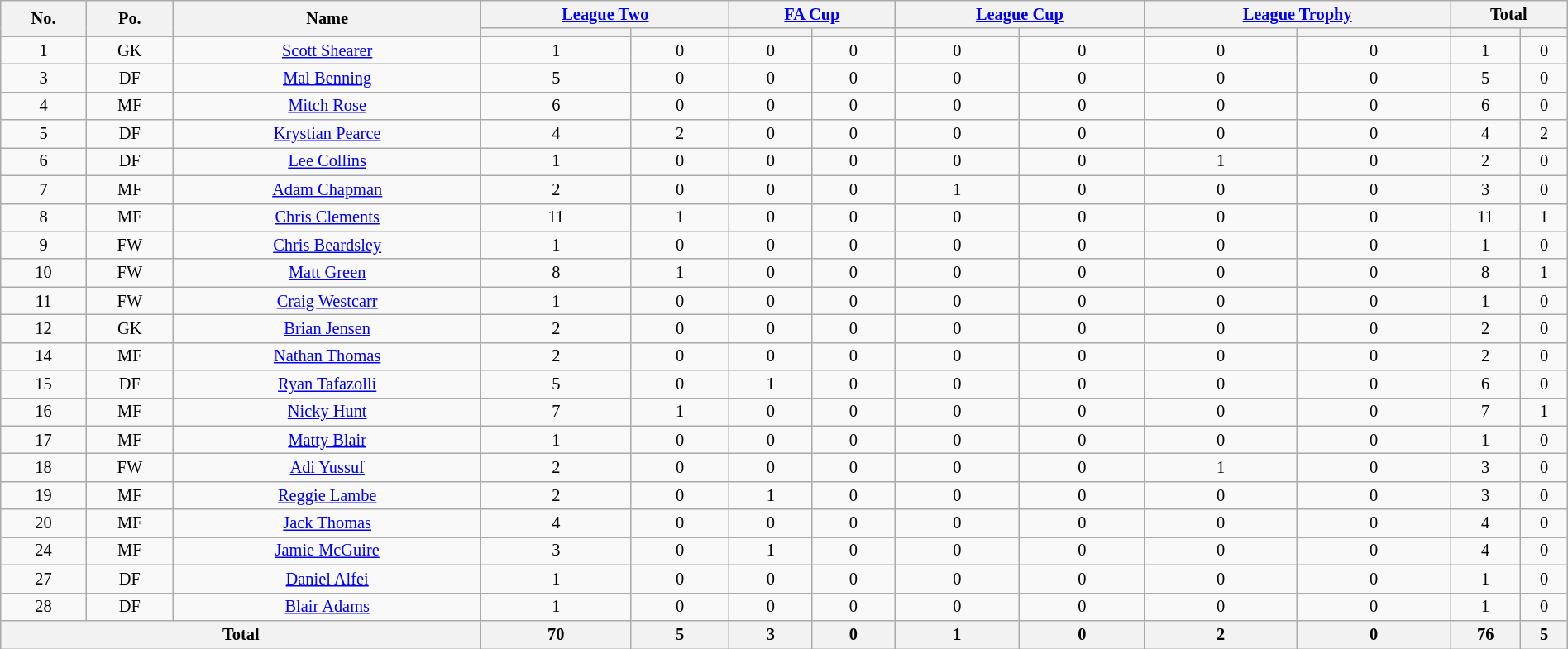<table class="wikitable" style="text-align:center; font-size:85%; width:100%;">
<tr>
<th rowspan=2>No.</th>
<th rowspan=2>Po.</th>
<th rowspan=2>Name</th>
<th colspan=2><a href='#'>League Two</a></th>
<th colspan=2><a href='#'>FA Cup</a></th>
<th colspan=2><a href='#'>League Cup</a></th>
<th colspan=2><a href='#'>League Trophy</a></th>
<th colspan=2>Total</th>
</tr>
<tr>
<th></th>
<th></th>
<th></th>
<th></th>
<th></th>
<th></th>
<th></th>
<th></th>
<th></th>
<th></th>
</tr>
<tr>
<td>1</td>
<td>GK</td>
<td><a href='#'>Scott Shearer</a></td>
<td>1</td>
<td>0</td>
<td>0</td>
<td>0</td>
<td>0</td>
<td>0</td>
<td>0</td>
<td>0</td>
<td>1</td>
<td>0</td>
</tr>
<tr>
<td>3</td>
<td>DF</td>
<td><a href='#'>Mal Benning</a></td>
<td>5</td>
<td>0</td>
<td>0</td>
<td>0</td>
<td>0</td>
<td>0</td>
<td>0</td>
<td>0</td>
<td>5</td>
<td>0</td>
</tr>
<tr>
<td>4</td>
<td>MF</td>
<td><a href='#'>Mitch Rose</a></td>
<td>6</td>
<td>0</td>
<td>0</td>
<td>0</td>
<td>0</td>
<td>0</td>
<td>0</td>
<td>0</td>
<td>6</td>
<td>0</td>
</tr>
<tr>
<td>5</td>
<td>DF</td>
<td><a href='#'>Krystian Pearce</a></td>
<td>4</td>
<td>2</td>
<td>0</td>
<td>0</td>
<td>0</td>
<td>0</td>
<td>0</td>
<td>0</td>
<td>4</td>
<td>2</td>
</tr>
<tr>
<td>6</td>
<td>DF</td>
<td><a href='#'>Lee Collins</a></td>
<td>1</td>
<td>0</td>
<td>0</td>
<td>0</td>
<td>0</td>
<td>0</td>
<td>1</td>
<td>0</td>
<td>2</td>
<td>0</td>
</tr>
<tr>
<td>7</td>
<td>MF</td>
<td><a href='#'>Adam Chapman</a></td>
<td>2</td>
<td>0</td>
<td>0</td>
<td>0</td>
<td>1</td>
<td>0</td>
<td>0</td>
<td>0</td>
<td>3</td>
<td>0</td>
</tr>
<tr>
<td>8</td>
<td>MF</td>
<td><a href='#'>Chris Clements</a></td>
<td>11</td>
<td>1</td>
<td>0</td>
<td>0</td>
<td>0</td>
<td>0</td>
<td>0</td>
<td>0</td>
<td>11</td>
<td>1</td>
</tr>
<tr>
<td>9</td>
<td>FW</td>
<td><a href='#'>Chris Beardsley</a></td>
<td>1</td>
<td>0</td>
<td>0</td>
<td>0</td>
<td>0</td>
<td>0</td>
<td>0</td>
<td>0</td>
<td>1</td>
<td>0</td>
</tr>
<tr>
<td>10</td>
<td>FW</td>
<td><a href='#'>Matt Green</a></td>
<td>8</td>
<td>1</td>
<td>0</td>
<td>0</td>
<td>0</td>
<td>0</td>
<td>0</td>
<td>0</td>
<td>8</td>
<td>1</td>
</tr>
<tr>
<td>11</td>
<td>FW</td>
<td><a href='#'>Craig Westcarr</a></td>
<td>1</td>
<td>0</td>
<td>0</td>
<td>0</td>
<td>0</td>
<td>0</td>
<td>0</td>
<td>0</td>
<td>1</td>
<td>0</td>
</tr>
<tr>
<td>12</td>
<td>GK</td>
<td><a href='#'>Brian Jensen</a></td>
<td>2</td>
<td>0</td>
<td>0</td>
<td>0</td>
<td>0</td>
<td>0</td>
<td>0</td>
<td>0</td>
<td>2</td>
<td>0</td>
</tr>
<tr>
<td>14</td>
<td>MF</td>
<td><a href='#'>Nathan Thomas</a></td>
<td>2</td>
<td>0</td>
<td>0</td>
<td>0</td>
<td>0</td>
<td>0</td>
<td>0</td>
<td>0</td>
<td>2</td>
<td>0</td>
</tr>
<tr>
<td>15</td>
<td>DF</td>
<td><a href='#'>Ryan Tafazolli</a></td>
<td>5</td>
<td>0</td>
<td>1</td>
<td>0</td>
<td>0</td>
<td>0</td>
<td>0</td>
<td>0</td>
<td>6</td>
<td>0</td>
</tr>
<tr>
<td>16</td>
<td>MF</td>
<td><a href='#'>Nicky Hunt</a></td>
<td>7</td>
<td>1</td>
<td>0</td>
<td>0</td>
<td>0</td>
<td>0</td>
<td>0</td>
<td>0</td>
<td>7</td>
<td>1</td>
</tr>
<tr>
<td>17</td>
<td>MF</td>
<td><a href='#'>Matty Blair</a></td>
<td>1</td>
<td>0</td>
<td>0</td>
<td>0</td>
<td>0</td>
<td>0</td>
<td>0</td>
<td>0</td>
<td>1</td>
<td>0</td>
</tr>
<tr>
<td>18</td>
<td>FW</td>
<td><a href='#'>Adi Yussuf</a></td>
<td>2</td>
<td>0</td>
<td>0</td>
<td>0</td>
<td>0</td>
<td>0</td>
<td>1</td>
<td>0</td>
<td>3</td>
<td>0</td>
</tr>
<tr>
<td>19</td>
<td>MF</td>
<td><a href='#'>Reggie Lambe</a></td>
<td>2</td>
<td>0</td>
<td>1</td>
<td>0</td>
<td>0</td>
<td>0</td>
<td>0</td>
<td>0</td>
<td>3</td>
<td>0</td>
</tr>
<tr>
<td>20</td>
<td>MF</td>
<td><a href='#'>Jack Thomas</a></td>
<td>4</td>
<td>0</td>
<td>0</td>
<td>0</td>
<td>0</td>
<td>0</td>
<td>0</td>
<td>0</td>
<td>4</td>
<td>0</td>
</tr>
<tr>
<td>24</td>
<td>MF</td>
<td><a href='#'>Jamie McGuire</a></td>
<td>3</td>
<td>0</td>
<td>1</td>
<td>0</td>
<td>0</td>
<td>0</td>
<td>0</td>
<td>0</td>
<td>4</td>
<td>0</td>
</tr>
<tr>
<td>27</td>
<td>DF</td>
<td><a href='#'>Daniel Alfei</a></td>
<td>1</td>
<td>0</td>
<td>0</td>
<td>0</td>
<td>0</td>
<td>0</td>
<td>0</td>
<td>0</td>
<td>1</td>
<td>0</td>
</tr>
<tr>
<td>28</td>
<td>DF</td>
<td><a href='#'>Blair Adams</a></td>
<td>1</td>
<td>0</td>
<td>0</td>
<td>0</td>
<td>0</td>
<td>0</td>
<td>0</td>
<td>0</td>
<td>1</td>
<td>0</td>
</tr>
<tr>
<th colspan=3>Total</th>
<th>70</th>
<th>5</th>
<th>3</th>
<th>0</th>
<th>1</th>
<th>0</th>
<th>2</th>
<th>0</th>
<th>76</th>
<th>5</th>
</tr>
</table>
